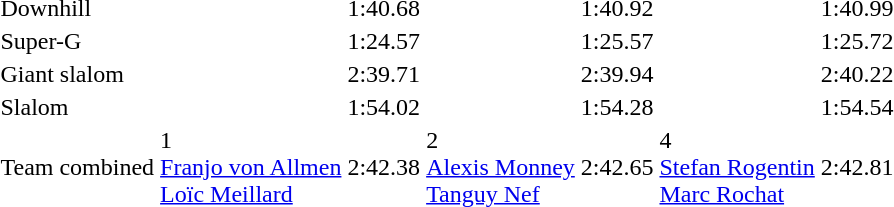<table>
<tr>
<td>Downhill<br></td>
<td></td>
<td>1:40.68</td>
<td></td>
<td>1:40.92</td>
<td></td>
<td>1:40.99</td>
</tr>
<tr>
<td>Super-G<br></td>
<td></td>
<td>1:24.57</td>
<td></td>
<td>1:25.57</td>
<td></td>
<td>1:25.72</td>
</tr>
<tr>
<td>Giant slalom<br></td>
<td></td>
<td>2:39.71</td>
<td></td>
<td>2:39.94</td>
<td></td>
<td>2:40.22</td>
</tr>
<tr>
<td>Slalom<br></td>
<td></td>
<td>1:54.02</td>
<td></td>
<td>1:54.28</td>
<td></td>
<td>1:54.54</td>
</tr>
<tr>
<td>Team combined<br></td>
<td valign=top> 1<br><a href='#'>Franjo von Allmen</a><br><a href='#'>Loïc Meillard</a></td>
<td>2:42.38</td>
<td valign=top> 2<br><a href='#'>Alexis Monney</a><br><a href='#'>Tanguy Nef</a></td>
<td>2:42.65</td>
<td valign=top> 4<br><a href='#'>Stefan Rogentin</a><br><a href='#'>Marc Rochat</a></td>
<td>2:42.81</td>
</tr>
</table>
